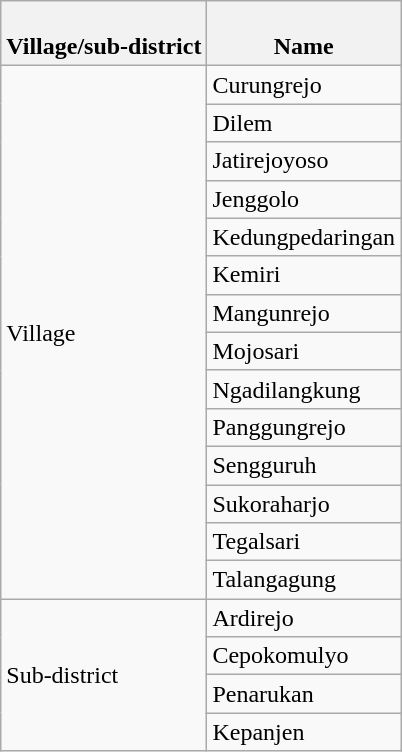<table class="wikitable">
<tr>
<th><br>Village/sub-district</th>
<th><br>Name</th>
</tr>
<tr>
<td rowspan="14">Village</td>
<td>Curungrejo</td>
</tr>
<tr>
<td>Dilem</td>
</tr>
<tr>
<td>Jatirejoyoso</td>
</tr>
<tr>
<td>Jenggolo</td>
</tr>
<tr>
<td>Kedungpedaringan</td>
</tr>
<tr>
<td>Kemiri</td>
</tr>
<tr>
<td>Mangunrejo</td>
</tr>
<tr>
<td>Mojosari</td>
</tr>
<tr>
<td>Ngadilangkung</td>
</tr>
<tr>
<td>Panggungrejo</td>
</tr>
<tr>
<td>Sengguruh</td>
</tr>
<tr>
<td>Sukoraharjo</td>
</tr>
<tr>
<td>Tegalsari</td>
</tr>
<tr>
<td>Talangagung</td>
</tr>
<tr>
<td rowspan="4">Sub-district</td>
<td>Ardirejo</td>
</tr>
<tr>
<td>Cepokomulyo</td>
</tr>
<tr>
<td>Penarukan</td>
</tr>
<tr>
<td>Kepanjen</td>
</tr>
</table>
